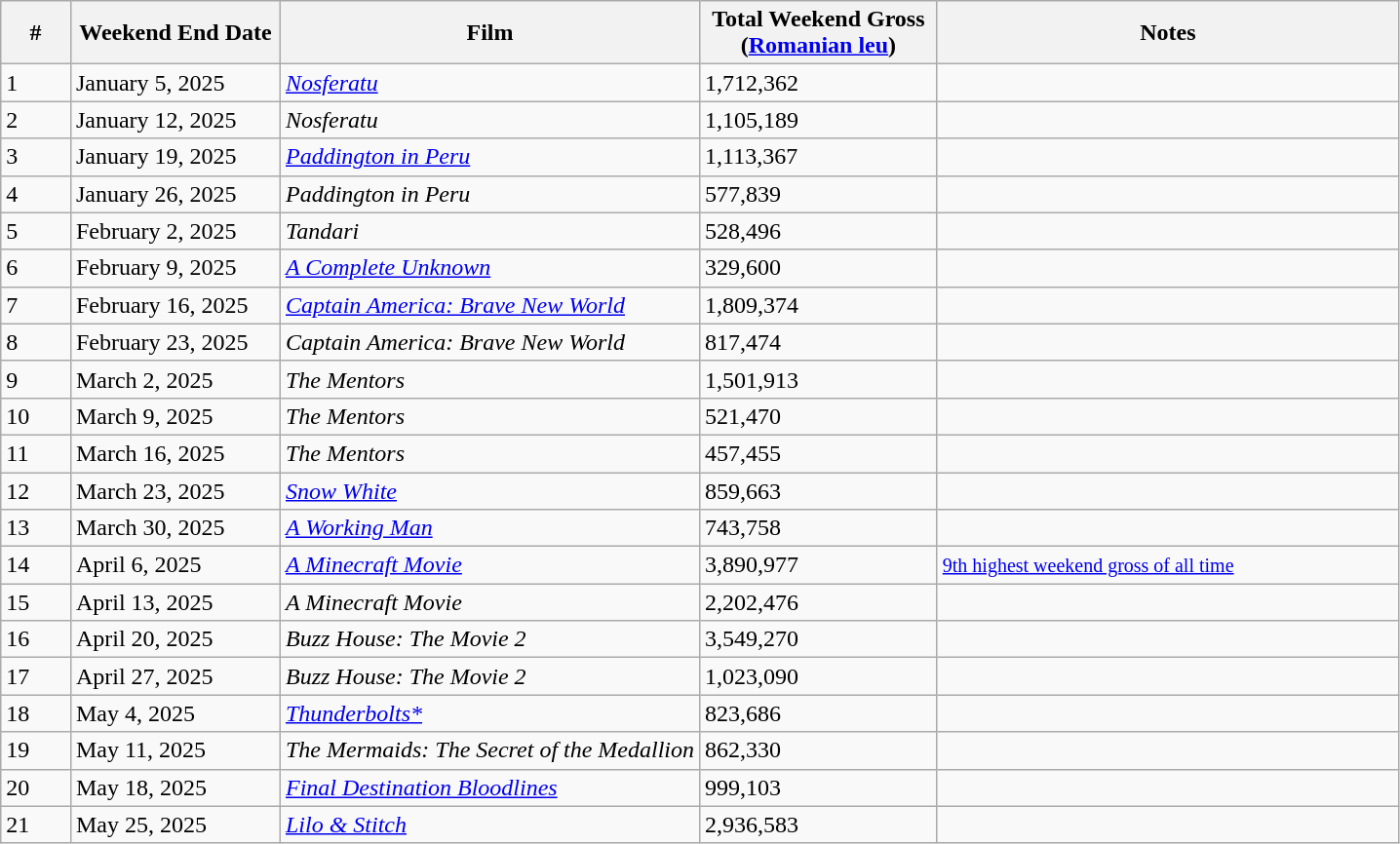<table class="wikitable sortable">
<tr>
<th width="5%">#</th>
<th width="15%">Weekend End Date</th>
<th width="30%">Film</th>
<th width="17%">Total Weekend Gross<br>(<a href='#'>Romanian leu</a>)</th>
<th width="33%">Notes</th>
</tr>
<tr>
<td>1</td>
<td>January 5, 2025</td>
<td><em><a href='#'>Nosferatu</a></em></td>
<td>1,712,362</td>
<td></td>
</tr>
<tr>
<td>2</td>
<td>January 12, 2025</td>
<td><em>Nosferatu</em></td>
<td>1,105,189</td>
<td></td>
</tr>
<tr>
<td>3</td>
<td>January 19, 2025</td>
<td><em><a href='#'>Paddington in Peru</a></em></td>
<td>1,113,367</td>
<td></td>
</tr>
<tr>
<td>4</td>
<td>January 26, 2025</td>
<td><em>Paddington in Peru</em></td>
<td> 577,839</td>
<td></td>
</tr>
<tr>
<td>5</td>
<td>February 2, 2025</td>
<td><em>Tandari</em></td>
<td> 528,496</td>
<td></td>
</tr>
<tr>
<td>6</td>
<td>February 9, 2025</td>
<td><em><a href='#'>A Complete Unknown</a></em></td>
<td> 329,600</td>
<td></td>
</tr>
<tr>
<td>7</td>
<td>February 16, 2025</td>
<td><em><a href='#'>Captain America: Brave New World</a></em></td>
<td>1,809,374</td>
<td></td>
</tr>
<tr>
<td>8</td>
<td>February 23, 2025</td>
<td><em>Captain America: Brave New World</em></td>
<td> 817,474</td>
<td></td>
</tr>
<tr>
<td>9</td>
<td>March 2, 2025</td>
<td><em>The Mentors</em></td>
<td>1,501,913</td>
<td></td>
</tr>
<tr>
<td>10</td>
<td>March 9, 2025</td>
<td><em>The Mentors</em></td>
<td> 521,470</td>
<td></td>
</tr>
<tr>
<td>11</td>
<td>March 16, 2025</td>
<td><em>The Mentors</em></td>
<td> 457,455</td>
<td></td>
</tr>
<tr>
<td>12</td>
<td>March 23, 2025</td>
<td><em><a href='#'>Snow White</a></em></td>
<td> 859,663</td>
<td></td>
</tr>
<tr>
<td>13</td>
<td>March 30, 2025</td>
<td><em><a href='#'>A Working Man</a></em></td>
<td> 743,758</td>
<td></td>
</tr>
<tr>
<td>14</td>
<td>April 6, 2025</td>
<td><em><a href='#'>A Minecraft Movie</a></em></td>
<td>3,890,977</td>
<td><small><a href='#'>9th highest weekend gross of all time</a></small></td>
</tr>
<tr>
<td>15</td>
<td>April 13, 2025</td>
<td><em>A Minecraft Movie</em></td>
<td>2,202,476</td>
<td></td>
</tr>
<tr>
<td>16</td>
<td>April 20, 2025</td>
<td><em>Buzz House: The Movie 2</em></td>
<td>3,549,270</td>
<td></td>
</tr>
<tr>
<td>17</td>
<td>April 27, 2025</td>
<td><em>Buzz House: The Movie 2</em></td>
<td>1,023,090</td>
<td></td>
</tr>
<tr>
<td>18</td>
<td>May 4, 2025</td>
<td><em><a href='#'>Thunderbolts*</a></em></td>
<td> 823,686</td>
<td></td>
</tr>
<tr>
<td>19</td>
<td>May 11, 2025</td>
<td><em>The Mermaids: The Secret of the Medallion</em></td>
<td> 862,330</td>
<td></td>
</tr>
<tr>
<td>20</td>
<td>May 18, 2025</td>
<td><em><a href='#'>Final Destination Bloodlines</a></em></td>
<td> 999,103</td>
<td></td>
</tr>
<tr>
<td>21</td>
<td>May 25, 2025</td>
<td><em><a href='#'>Lilo & Stitch</a></em></td>
<td>2,936,583</td>
<td></td>
</tr>
</table>
